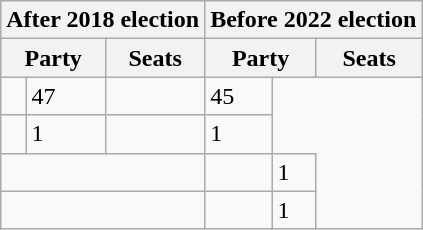<table class="wikitable">
<tr>
<th colspan="3">After 2018 election</th>
<th colspan="3">Before 2022 election</th>
</tr>
<tr>
<th colspan="2">Party</th>
<th>Seats</th>
<th colspan="2">Party</th>
<th>Seats</th>
</tr>
<tr>
<td></td>
<td>47</td>
<td></td>
<td>45</td>
</tr>
<tr>
<td></td>
<td>1</td>
<td></td>
<td>1</td>
</tr>
<tr>
<td colspan="3"></td>
<td></td>
<td>1</td>
</tr>
<tr>
<td colspan="3"></td>
<td></td>
<td>1</td>
</tr>
</table>
